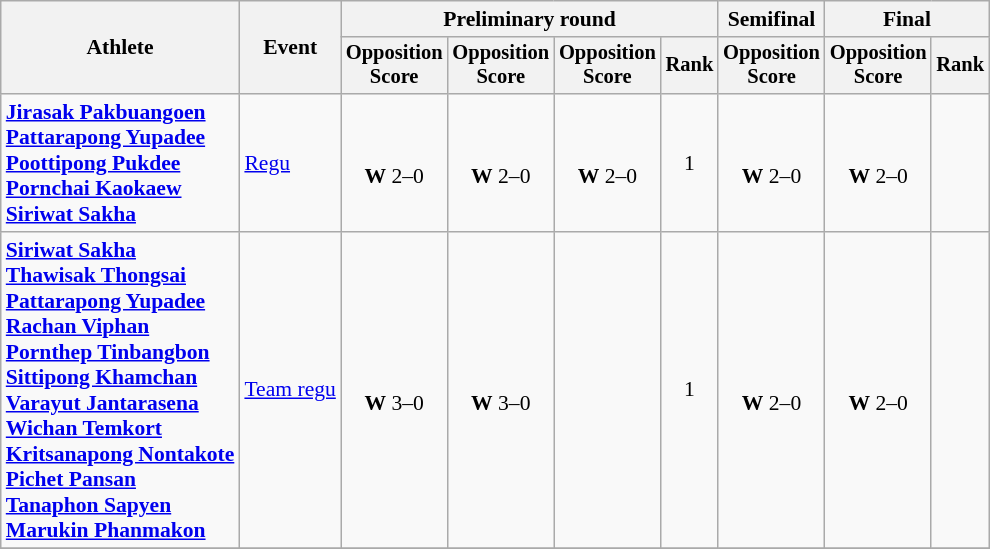<table class=wikitable style="font-size:90%">
<tr>
<th rowspan="2">Athlete</th>
<th rowspan="2">Event</th>
<th colspan=4>Preliminary round</th>
<th>Semifinal</th>
<th colspan=2>Final</th>
</tr>
<tr style="font-size:95%">
<th>Opposition<br>Score</th>
<th>Opposition<br>Score</th>
<th>Opposition<br>Score</th>
<th>Rank</th>
<th>Opposition<br>Score</th>
<th>Opposition<br>Score</th>
<th>Rank</th>
</tr>
<tr>
<td><strong><a href='#'>Jirasak Pakbuangoen</a><br><a href='#'>Pattarapong Yupadee</a><br><a href='#'>Poottipong Pukdee</a><br><a href='#'>Pornchai Kaokaew</a><br><a href='#'>Siriwat Sakha</a></strong></td>
<td><a href='#'>Regu</a></td>
<td align=center> <br><strong>W</strong> 2–0</td>
<td align=center> <br><strong>W</strong> 2–0</td>
<td align=center> <br><strong>W</strong> 2–0</td>
<td align=center>1  <strong></strong></td>
<td align=center> <br><strong>W</strong> 2–0</td>
<td align=center> <br><strong>W</strong> 2–0</td>
<td align=center></td>
</tr>
<tr>
<td><strong><a href='#'>Siriwat Sakha</a><br><a href='#'>Thawisak Thongsai</a><br><a href='#'>Pattarapong Yupadee</a><br><a href='#'>Rachan Viphan</a><br><a href='#'>Pornthep Tinbangbon</a><br><a href='#'>Sittipong Khamchan</a><br><a href='#'>Varayut Jantarasena</a><br><a href='#'>Wichan Temkort</a><br><a href='#'>Kritsanapong Nontakote</a><br><a href='#'>Pichet Pansan</a><br><a href='#'>Tanaphon Sapyen</a><br><a href='#'>Marukin Phanmakon</a></strong></td>
<td><a href='#'>Team regu</a></td>
<td align=center> <br><strong>W</strong> 3–0</td>
<td align=center> <br><strong>W</strong> 3–0</td>
<td></td>
<td align=center>1 <strong></strong></td>
<td align=center> <br> <strong>W</strong> 2–0</td>
<td align=center> <br> <strong>W</strong> 2–0</td>
<td align=center></td>
</tr>
<tr>
</tr>
</table>
